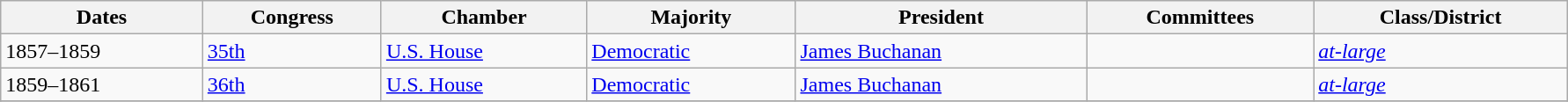<table class=wikitable style="width: 94%" style="text-align: center;">
<tr>
<th>Dates</th>
<th>Congress</th>
<th>Chamber</th>
<th>Majority</th>
<th>President</th>
<th>Committees</th>
<th>Class/District</th>
</tr>
<tr>
<td>1857–1859</td>
<td><a href='#'>35th</a></td>
<td><a href='#'>U.S. House</a></td>
<td><a href='#'>Democratic</a></td>
<td><a href='#'>James Buchanan</a></td>
<td></td>
<td><a href='#'><em>at-large</em></a></td>
</tr>
<tr>
<td>1859–1861</td>
<td><a href='#'>36th</a></td>
<td><a href='#'>U.S. House</a></td>
<td><a href='#'>Democratic</a></td>
<td><a href='#'>James Buchanan</a></td>
<td></td>
<td><a href='#'><em>at-large</em></a></td>
</tr>
<tr>
</tr>
</table>
